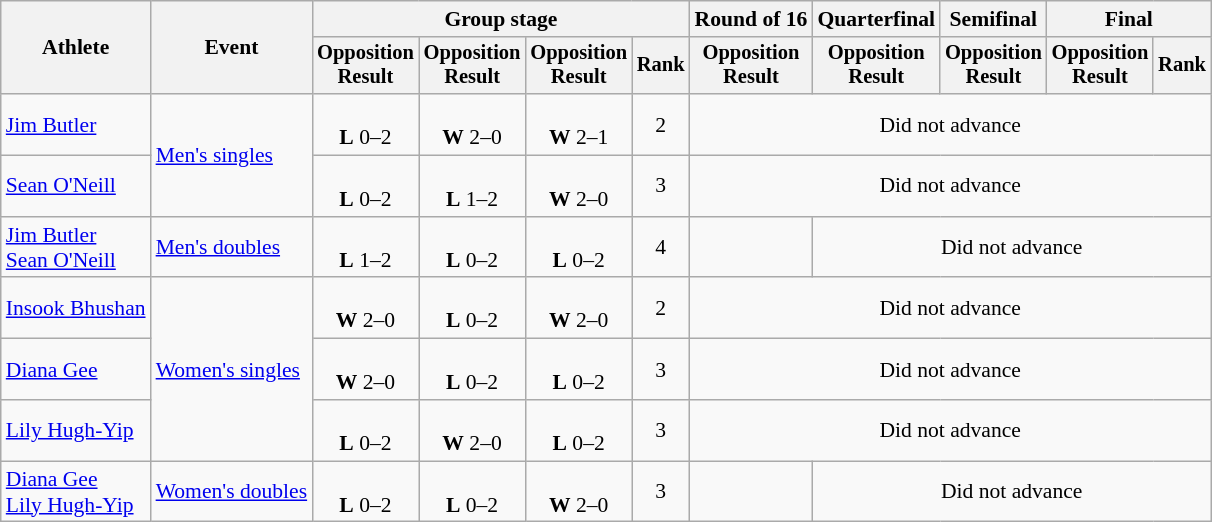<table class=wikitable style=font-size:90%;text-align:center>
<tr>
<th rowspan=2>Athlete</th>
<th rowspan=2>Event</th>
<th colspan=4>Group stage</th>
<th>Round of 16</th>
<th>Quarterfinal</th>
<th>Semifinal</th>
<th colspan=2>Final</th>
</tr>
<tr style=font-size:95%>
<th>Opposition<br>Result</th>
<th>Opposition<br>Result</th>
<th>Opposition<br>Result</th>
<th>Rank</th>
<th>Opposition<br>Result</th>
<th>Opposition<br>Result</th>
<th>Opposition<br>Result</th>
<th>Opposition<br>Result</th>
<th>Rank</th>
</tr>
<tr>
<td align=left><a href='#'>Jim Butler</a></td>
<td align=left rowspan=2><a href='#'>Men's singles</a></td>
<td><br><strong>L</strong> 0–2</td>
<td><br><strong>W</strong> 2–0</td>
<td><br><strong>W</strong> 2–1</td>
<td>2</td>
<td colspan=5>Did not advance</td>
</tr>
<tr>
<td align=left><a href='#'>Sean O'Neill</a></td>
<td><br><strong>L</strong> 0–2</td>
<td><br><strong>L</strong> 1–2</td>
<td><br><strong>W</strong> 2–0</td>
<td>3</td>
<td colspan=5>Did not advance</td>
</tr>
<tr>
<td align=left><a href='#'>Jim Butler</a><br><a href='#'>Sean O'Neill</a></td>
<td align=left><a href='#'>Men's doubles</a></td>
<td><br><strong>L</strong> 1–2</td>
<td><br><strong>L</strong> 0–2</td>
<td><br><strong>L</strong> 0–2</td>
<td>4</td>
<td></td>
<td colspan=4>Did not advance</td>
</tr>
<tr>
<td align=left><a href='#'>Insook Bhushan</a></td>
<td align=left rowspan=3><a href='#'>Women's singles</a></td>
<td><br><strong>W</strong> 2–0</td>
<td><br><strong>L</strong> 0–2</td>
<td><br><strong>W</strong> 2–0</td>
<td>2</td>
<td colspan=5>Did not advance</td>
</tr>
<tr>
<td align=left><a href='#'>Diana Gee</a></td>
<td><br><strong>W</strong> 2–0</td>
<td><br><strong>L</strong> 0–2</td>
<td><br><strong>L</strong> 0–2</td>
<td>3</td>
<td colspan=5>Did not advance</td>
</tr>
<tr>
<td align=left><a href='#'>Lily Hugh-Yip</a></td>
<td><br><strong>L</strong> 0–2</td>
<td><br><strong>W</strong> 2–0</td>
<td><br><strong>L</strong> 0–2</td>
<td>3</td>
<td colspan=5>Did not advance</td>
</tr>
<tr>
<td align=left><a href='#'>Diana Gee</a><br><a href='#'>Lily Hugh-Yip</a></td>
<td align=left><a href='#'>Women's doubles</a></td>
<td><br><strong>L</strong> 0–2</td>
<td><br><strong>L</strong> 0–2</td>
<td><br><strong>W</strong> 2–0</td>
<td>3</td>
<td></td>
<td colspan=4>Did not advance</td>
</tr>
</table>
